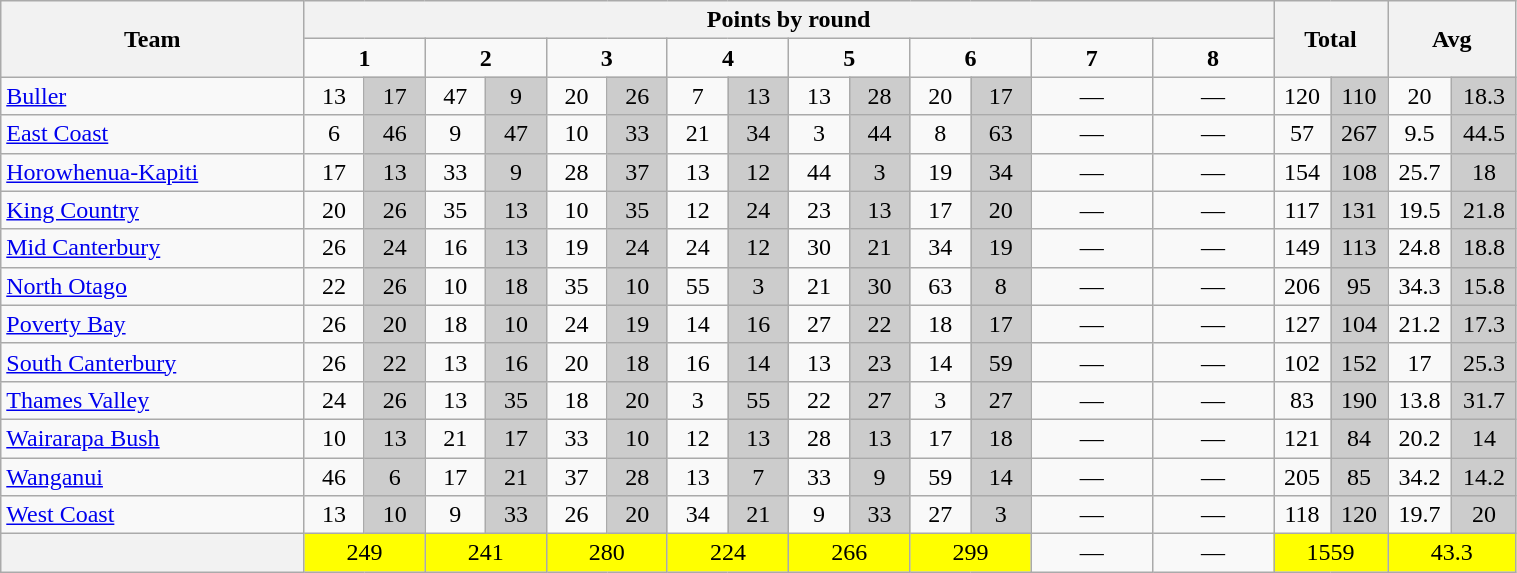<table class="wikitable" style="text-align:center" width=80%>
<tr>
<th rowspan=2 width=20%>Team</th>
<th colspan=14>Points by round</th>
<th rowspan=2 colspan=2>Total</th>
<th rowspan=2 colspan=2>Avg</th>
</tr>
<tr>
<td colspan=2 width=8%><strong>1</strong></td>
<td colspan=2 width=8%><strong>2</strong></td>
<td colspan=2 width=8%><strong>3</strong></td>
<td colspan=2 width=8%><strong>4</strong></td>
<td colspan=2 width=8%><strong>5</strong></td>
<td colspan=2 width=8%><strong>6</strong></td>
<td width=8%><strong>7</strong></td>
<td width=8%><strong>8</strong></td>
</tr>
<tr>
<td align=left><a href='#'>Buller</a></td>
<td>13</td>
<td bgcolor=#cccccc>17</td>
<td>47</td>
<td bgcolor=#cccccc>9</td>
<td>20</td>
<td bgcolor=#cccccc>26</td>
<td>7</td>
<td bgcolor=#cccccc>13</td>
<td>13</td>
<td bgcolor=#cccccc>28</td>
<td>20</td>
<td bgcolor=#cccccc>17</td>
<td>—</td>
<td>—</td>
<td>120</td>
<td bgcolor=#cccccc>110</td>
<td>20</td>
<td bgcolor=#cccccc>18.3</td>
</tr>
<tr>
<td align=left><a href='#'>East Coast</a></td>
<td>6</td>
<td bgcolor=#cccccc>46</td>
<td>9</td>
<td bgcolor=#cccccc>47</td>
<td>10</td>
<td bgcolor=#cccccc>33</td>
<td>21</td>
<td bgcolor=#cccccc>34</td>
<td>3</td>
<td bgcolor=#cccccc>44</td>
<td>8</td>
<td bgcolor=#cccccc>63</td>
<td>—</td>
<td>—</td>
<td>57</td>
<td bgcolor=#cccccc>267</td>
<td>9.5</td>
<td bgcolor=#cccccc>44.5</td>
</tr>
<tr>
<td align=left><a href='#'>Horowhenua-Kapiti</a></td>
<td>17</td>
<td bgcolor=#cccccc>13</td>
<td>33</td>
<td bgcolor=#cccccc>9</td>
<td>28</td>
<td bgcolor=#cccccc>37</td>
<td>13</td>
<td bgcolor=#cccccc>12</td>
<td>44</td>
<td bgcolor=#cccccc>3</td>
<td>19</td>
<td bgcolor=#cccccc>34</td>
<td>—</td>
<td>—</td>
<td>154</td>
<td bgcolor=#cccccc>108</td>
<td>25.7</td>
<td bgcolor=#cccccc>18</td>
</tr>
<tr>
<td align=left><a href='#'>King Country</a></td>
<td>20</td>
<td bgcolor=#cccccc>26</td>
<td>35</td>
<td bgcolor=#cccccc>13</td>
<td>10</td>
<td bgcolor=#cccccc>35</td>
<td>12</td>
<td bgcolor=#cccccc>24</td>
<td>23</td>
<td bgcolor=#cccccc>13</td>
<td>17</td>
<td bgcolor=#cccccc>20</td>
<td>—</td>
<td>—</td>
<td>117</td>
<td bgcolor=#cccccc>131</td>
<td>19.5</td>
<td bgcolor=#cccccc>21.8</td>
</tr>
<tr>
<td align=left><a href='#'>Mid Canterbury</a></td>
<td>26</td>
<td bgcolor=#cccccc>24</td>
<td>16</td>
<td bgcolor=#cccccc>13</td>
<td>19</td>
<td bgcolor=#cccccc>24</td>
<td>24</td>
<td bgcolor=#cccccc>12</td>
<td>30</td>
<td bgcolor=#cccccc>21</td>
<td>34</td>
<td bgcolor=#cccccc>19</td>
<td>—</td>
<td>—</td>
<td>149</td>
<td bgcolor=#cccccc>113</td>
<td>24.8</td>
<td bgcolor=#cccccc>18.8</td>
</tr>
<tr>
<td align=left><a href='#'>North Otago</a></td>
<td>22</td>
<td bgcolor=#cccccc>26</td>
<td>10</td>
<td bgcolor=#cccccc>18</td>
<td>35</td>
<td bgcolor=#cccccc>10</td>
<td>55</td>
<td bgcolor=#cccccc>3</td>
<td>21</td>
<td bgcolor=#cccccc>30</td>
<td>63</td>
<td bgcolor=#cccccc>8</td>
<td>—</td>
<td>—</td>
<td>206</td>
<td bgcolor=#cccccc>95</td>
<td>34.3</td>
<td bgcolor=#cccccc>15.8</td>
</tr>
<tr>
<td align=left><a href='#'>Poverty Bay</a></td>
<td>26</td>
<td bgcolor=#cccccc>20</td>
<td>18</td>
<td bgcolor=#cccccc>10</td>
<td>24</td>
<td bgcolor=#cccccc>19</td>
<td>14</td>
<td bgcolor=#cccccc>16</td>
<td>27</td>
<td bgcolor=#cccccc>22</td>
<td>18</td>
<td bgcolor=#cccccc>17</td>
<td>—</td>
<td>—</td>
<td>127</td>
<td bgcolor=#cccccc>104</td>
<td>21.2</td>
<td bgcolor=#cccccc>17.3</td>
</tr>
<tr>
<td align=left><a href='#'>South Canterbury</a></td>
<td>26</td>
<td bgcolor=#cccccc>22</td>
<td>13</td>
<td bgcolor=#cccccc>16</td>
<td>20</td>
<td bgcolor=#cccccc>18</td>
<td>16</td>
<td bgcolor=#cccccc>14</td>
<td>13</td>
<td bgcolor=#cccccc>23</td>
<td>14</td>
<td bgcolor=#cccccc>59</td>
<td>—</td>
<td>—</td>
<td>102</td>
<td bgcolor=#cccccc>152</td>
<td>17</td>
<td bgcolor=#cccccc>25.3</td>
</tr>
<tr>
<td align=left><a href='#'>Thames Valley</a></td>
<td>24</td>
<td bgcolor=#cccccc>26</td>
<td>13</td>
<td bgcolor=#cccccc>35</td>
<td>18</td>
<td bgcolor=#cccccc>20</td>
<td>3</td>
<td bgcolor=#cccccc>55</td>
<td>22</td>
<td bgcolor=#cccccc>27</td>
<td>3</td>
<td bgcolor=#cccccc>27</td>
<td>—</td>
<td>—</td>
<td>83</td>
<td bgcolor=#cccccc>190</td>
<td>13.8</td>
<td bgcolor=#cccccc>31.7</td>
</tr>
<tr>
<td align=left><a href='#'>Wairarapa Bush</a></td>
<td>10</td>
<td bgcolor=#cccccc>13</td>
<td>21</td>
<td bgcolor=#cccccc>17</td>
<td>33</td>
<td bgcolor=#cccccc>10</td>
<td>12</td>
<td bgcolor=#cccccc>13</td>
<td>28</td>
<td bgcolor=#cccccc>13</td>
<td>17</td>
<td bgcolor=#cccccc>18</td>
<td>—</td>
<td>—</td>
<td>121</td>
<td bgcolor=#cccccc>84</td>
<td>20.2</td>
<td bgcolor=#cccccc>14</td>
</tr>
<tr>
<td align=left><a href='#'>Wanganui</a></td>
<td>46</td>
<td bgcolor=#cccccc>6</td>
<td>17</td>
<td bgcolor=#cccccc>21</td>
<td>37</td>
<td bgcolor=#cccccc>28</td>
<td>13</td>
<td bgcolor=#cccccc>7</td>
<td>33</td>
<td bgcolor=#cccccc>9</td>
<td>59</td>
<td bgcolor=#cccccc>14</td>
<td>—</td>
<td>—</td>
<td>205</td>
<td bgcolor=#cccccc>85</td>
<td>34.2</td>
<td bgcolor=#cccccc>14.2</td>
</tr>
<tr>
<td align=left><a href='#'>West Coast</a></td>
<td>13</td>
<td bgcolor=#cccccc>10</td>
<td>9</td>
<td bgcolor=#cccccc>33</td>
<td>26</td>
<td bgcolor=#cccccc>20</td>
<td>34</td>
<td bgcolor=#cccccc>21</td>
<td>9</td>
<td bgcolor=#cccccc>33</td>
<td>27</td>
<td bgcolor=#cccccc>3</td>
<td>—</td>
<td>—</td>
<td>118</td>
<td bgcolor=#cccccc>120</td>
<td>19.7</td>
<td bgcolor=#cccccc>20</td>
</tr>
<tr>
<th></th>
<td colspan=2 bgcolor=#ffff00>249</td>
<td colspan=2 bgcolor=#ffff00>241</td>
<td colspan=2 bgcolor=#ffff00>280</td>
<td colspan=2 bgcolor=#ffff00>224</td>
<td colspan=2 bgcolor=#ffff00>266</td>
<td colspan=2 bgcolor=#ffff00>299</td>
<td>—</td>
<td>—</td>
<td colspan=2 bgcolor=#ffff00>1559</td>
<td colspan=2 bgcolor=#ffff00>43.3</td>
</tr>
</table>
